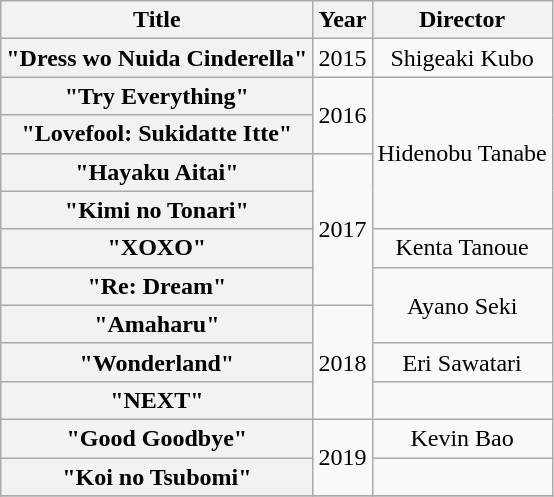<table class="wikitable plainrowheaders" style="text-align:center;">
<tr>
<th scope="col">Title</th>
<th scope="col">Year</th>
<th scope="col">Director</th>
</tr>
<tr>
<th scope="row">"Dress wo Nuida Cinderella"</th>
<td>2015</td>
<td>Shigeaki Kubo</td>
</tr>
<tr>
<th scope="row">"Try Everything"</th>
<td rowspan="2">2016</td>
<td rowspan="4">Hidenobu	Tanabe</td>
</tr>
<tr>
<th scope="row">"Lovefool: Sukidatte Itte"</th>
</tr>
<tr>
<th scope="row">"Hayaku Aitai"</th>
<td rowspan="4">2017</td>
</tr>
<tr>
<th scope="row">"Kimi no Tonari"</th>
</tr>
<tr>
<th scope="row">"XOXO"</th>
<td>Kenta Tanoue</td>
</tr>
<tr>
<th scope="row">"Re: Dream"</th>
<td rowspan="2">Ayano Seki</td>
</tr>
<tr>
<th scope="row">"Amaharu"</th>
<td rowspan="3">2018</td>
</tr>
<tr>
<th scope="row">"Wonderland"</th>
<td>Eri Sawatari</td>
</tr>
<tr>
<th scope="row">"NEXT"</th>
<td></td>
</tr>
<tr>
<th scope="row">"Good Goodbye"</th>
<td rowspan="2">2019</td>
<td>Kevin Bao</td>
</tr>
<tr>
<th scope="row">"Koi no Tsubomi"</th>
<td></td>
</tr>
<tr>
</tr>
</table>
